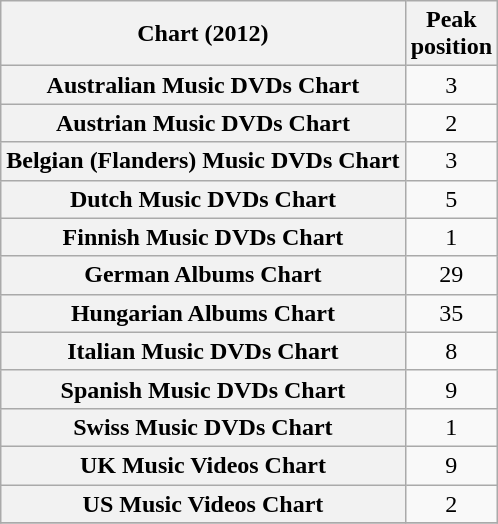<table class="wikitable plainrowheaders sortable" style="text-align:center;" border="1">
<tr>
<th scope="col">Chart (2012)</th>
<th scope="col">Peak<br>position</th>
</tr>
<tr>
<th scope="row">Australian Music DVDs Chart</th>
<td>3</td>
</tr>
<tr>
<th scope="row">Austrian Music DVDs Chart</th>
<td>2</td>
</tr>
<tr>
<th scope="row">Belgian (Flanders) Music DVDs Chart</th>
<td>3</td>
</tr>
<tr>
<th scope="row">Dutch Music DVDs Chart</th>
<td>5</td>
</tr>
<tr>
<th scope="row">Finnish Music DVDs Chart</th>
<td>1</td>
</tr>
<tr>
<th scope="row">German Albums Chart</th>
<td>29</td>
</tr>
<tr>
<th scope="row">Hungarian Albums Chart</th>
<td>35</td>
</tr>
<tr>
<th scope="row">Italian Music DVDs Chart</th>
<td>8</td>
</tr>
<tr>
<th scope="row">Spanish Music DVDs Chart</th>
<td>9</td>
</tr>
<tr>
<th scope="row">Swiss Music DVDs Chart</th>
<td>1</td>
</tr>
<tr>
<th scope="row">UK Music Videos Chart</th>
<td>9</td>
</tr>
<tr>
<th scope="row">US Music Videos Chart</th>
<td>2</td>
</tr>
<tr>
</tr>
</table>
